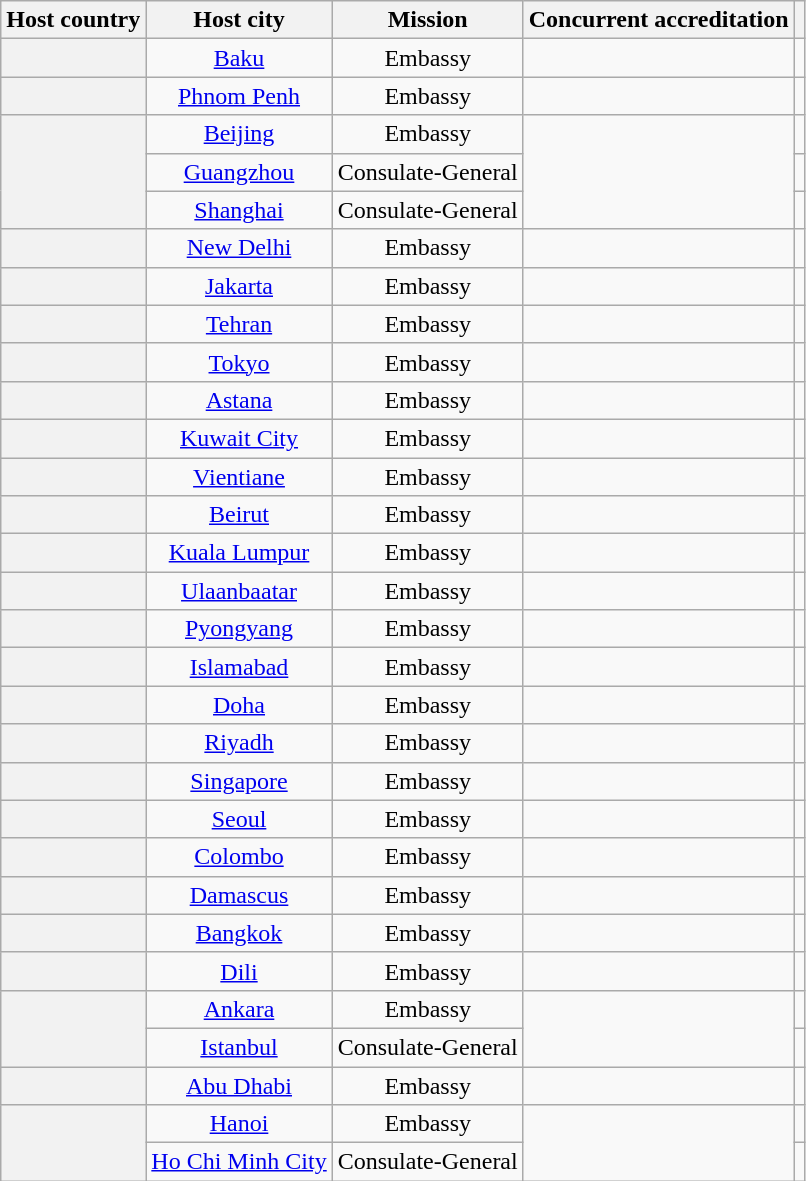<table class="wikitable plainrowheaders" style="text-align:center;">
<tr>
<th scope="col">Host country</th>
<th scope="col">Host city</th>
<th scope="col">Mission</th>
<th scope="col">Concurrent accreditation</th>
<th scope="col"></th>
</tr>
<tr>
<th scope="row"></th>
<td><a href='#'>Baku</a></td>
<td>Embassy</td>
<td></td>
<td></td>
</tr>
<tr>
<th scope="row"></th>
<td><a href='#'>Phnom Penh</a></td>
<td>Embassy</td>
<td></td>
<td></td>
</tr>
<tr>
<th scope="row" rowspan="3"></th>
<td><a href='#'>Beijing</a></td>
<td>Embassy</td>
<td rowspan="3"></td>
<td></td>
</tr>
<tr>
<td><a href='#'>Guangzhou</a></td>
<td>Consulate-General</td>
<td></td>
</tr>
<tr>
<td><a href='#'>Shanghai</a></td>
<td>Consulate-General</td>
<td></td>
</tr>
<tr>
<th scope="row"></th>
<td><a href='#'>New Delhi</a></td>
<td>Embassy</td>
<td></td>
<td></td>
</tr>
<tr>
<th scope="row"></th>
<td><a href='#'>Jakarta</a></td>
<td>Embassy</td>
<td></td>
<td></td>
</tr>
<tr>
<th scope="row"></th>
<td><a href='#'>Tehran</a></td>
<td>Embassy</td>
<td></td>
<td></td>
</tr>
<tr>
<th scope="row"></th>
<td><a href='#'>Tokyo</a></td>
<td>Embassy</td>
<td></td>
<td></td>
</tr>
<tr>
<th scope="row"></th>
<td><a href='#'>Astana</a></td>
<td>Embassy</td>
<td></td>
<td></td>
</tr>
<tr>
<th scope="row"></th>
<td><a href='#'>Kuwait City</a></td>
<td>Embassy</td>
<td></td>
<td></td>
</tr>
<tr>
<th scope="row"></th>
<td><a href='#'>Vientiane</a></td>
<td>Embassy</td>
<td></td>
<td></td>
</tr>
<tr>
<th scope="row"></th>
<td><a href='#'>Beirut</a></td>
<td>Embassy</td>
<td></td>
<td></td>
</tr>
<tr>
<th scope="row"></th>
<td><a href='#'>Kuala Lumpur</a></td>
<td>Embassy</td>
<td></td>
<td></td>
</tr>
<tr>
<th scope="row"></th>
<td><a href='#'>Ulaanbaatar</a></td>
<td>Embassy</td>
<td></td>
<td></td>
</tr>
<tr>
<th scope="row"></th>
<td><a href='#'>Pyongyang</a></td>
<td>Embassy</td>
<td></td>
<td></td>
</tr>
<tr>
<th scope="row"></th>
<td><a href='#'>Islamabad</a></td>
<td>Embassy</td>
<td></td>
<td></td>
</tr>
<tr>
<th scope="row"></th>
<td><a href='#'>Doha</a></td>
<td>Embassy</td>
<td></td>
<td></td>
</tr>
<tr>
<th scope="row"></th>
<td><a href='#'>Riyadh</a></td>
<td>Embassy</td>
<td></td>
<td></td>
</tr>
<tr>
<th scope="row"></th>
<td><a href='#'>Singapore</a></td>
<td>Embassy</td>
<td></td>
<td></td>
</tr>
<tr>
<th scope="row"></th>
<td><a href='#'>Seoul</a></td>
<td>Embassy</td>
<td></td>
<td></td>
</tr>
<tr>
<th scope="row"></th>
<td><a href='#'>Colombo</a></td>
<td>Embassy</td>
<td></td>
<td></td>
</tr>
<tr>
<th scope="row"></th>
<td><a href='#'>Damascus</a></td>
<td>Embassy</td>
<td></td>
<td></td>
</tr>
<tr>
<th scope="row"></th>
<td><a href='#'>Bangkok</a></td>
<td>Embassy</td>
<td></td>
<td></td>
</tr>
<tr>
<th scope="row"></th>
<td><a href='#'>Dili</a></td>
<td>Embassy</td>
<td></td>
<td></td>
</tr>
<tr>
<th scope="row" rowspan="2"></th>
<td><a href='#'>Ankara</a></td>
<td>Embassy</td>
<td rowspan="2"></td>
<td></td>
</tr>
<tr>
<td><a href='#'>Istanbul</a></td>
<td>Consulate-General</td>
<td></td>
</tr>
<tr>
<th scope="row"></th>
<td><a href='#'>Abu Dhabi</a></td>
<td>Embassy</td>
<td></td>
<td></td>
</tr>
<tr>
<th scope="row" rowspan="2"></th>
<td><a href='#'>Hanoi</a></td>
<td>Embassy</td>
<td rowspan="2"></td>
<td></td>
</tr>
<tr>
<td><a href='#'>Ho Chi Minh City</a></td>
<td>Consulate-General</td>
<td></td>
</tr>
</table>
